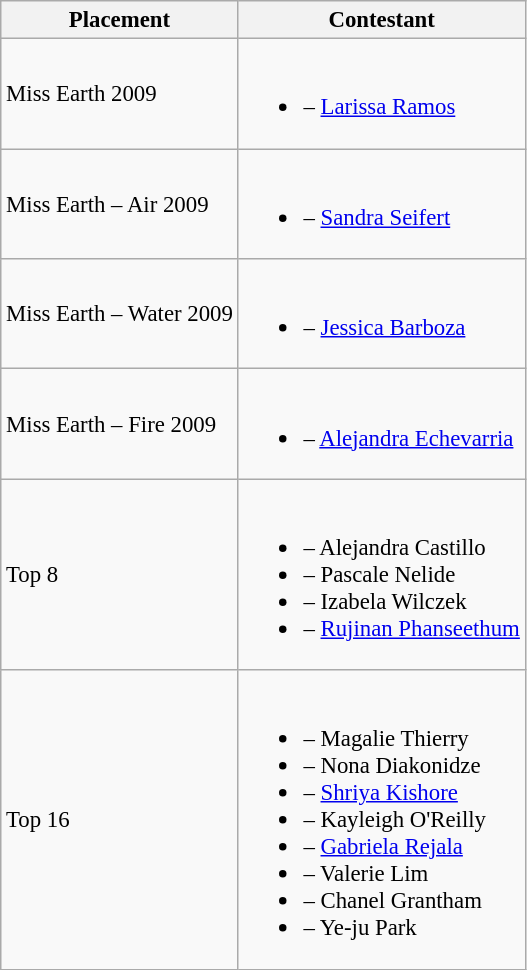<table class="wikitable sortable" style="font-size:95%;">
<tr>
<th>Placement</th>
<th>Contestant</th>
</tr>
<tr>
<td>Miss Earth 2009</td>
<td><br><ul><li> – <a href='#'>Larissa Ramos</a></li></ul></td>
</tr>
<tr>
<td>Miss Earth – Air 2009</td>
<td><br><ul><li> – <a href='#'>Sandra Seifert</a></li></ul></td>
</tr>
<tr>
<td>Miss Earth – Water 2009</td>
<td><br><ul><li> – <a href='#'>Jessica Barboza</a></li></ul></td>
</tr>
<tr>
<td>Miss Earth – Fire 2009</td>
<td><br><ul><li> – <a href='#'>Alejandra Echevarria</a></li></ul></td>
</tr>
<tr>
<td>Top 8</td>
<td><br><ul><li> – Alejandra Castillo</li><li> – Pascale Nelide</li><li> – Izabela Wilczek</li><li> – <a href='#'>Rujinan Phanseethum</a></li></ul></td>
</tr>
<tr>
<td>Top 16</td>
<td><br><ul><li> – Magalie Thierry</li><li> – Nona Diakonidze</li><li> – <a href='#'>Shriya Kishore</a></li><li> – Kayleigh O'Reilly</li><li> – <a href='#'>Gabriela Rejala</a></li><li> – Valerie Lim</li><li> – Chanel Grantham</li><li> – Ye-ju Park</li></ul></td>
</tr>
</table>
